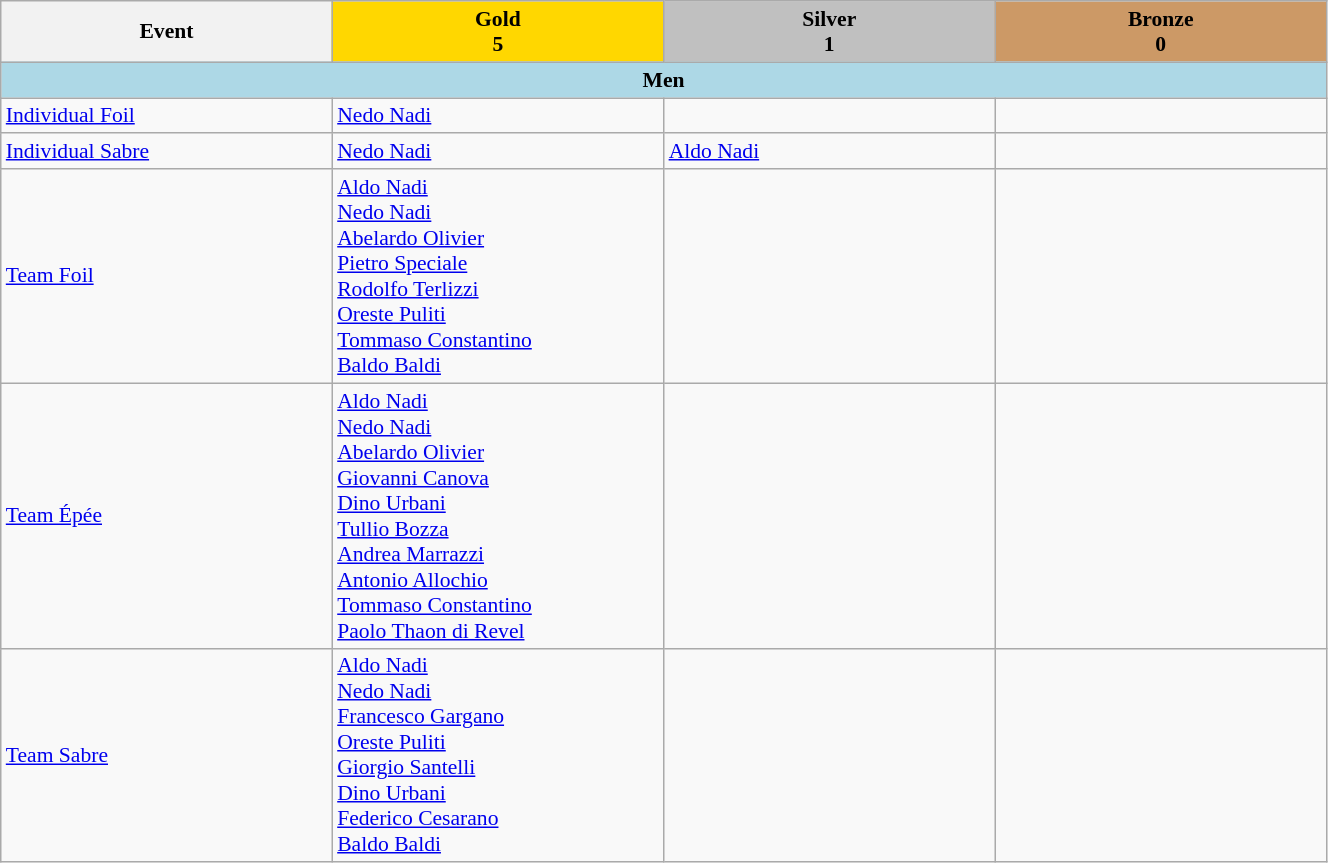<table class="wikitable" width=70% style="font-size:90%; text-align:left;">
<tr>
<th width=25%>Event</th>
<th width=25% style="background-color:gold">Gold<br>5</th>
<th width=25% style="background-color:silver">Silver<br>1</th>
<th width=25% style="background-color:#cc9966">Bronze<br>0</th>
</tr>
<tr>
<td colspan=4 align=center bgcolor=lightblue><strong>Men</strong></td>
</tr>
<tr>
<td><a href='#'>Individual Foil</a></td>
<td><a href='#'>Nedo Nadi</a></td>
<td></td>
<td></td>
</tr>
<tr>
<td><a href='#'>Individual Sabre</a></td>
<td><a href='#'>Nedo Nadi</a></td>
<td><a href='#'>Aldo Nadi</a></td>
<td></td>
</tr>
<tr>
<td><a href='#'>Team Foil</a></td>
<td><a href='#'>Aldo Nadi</a><br><a href='#'>Nedo Nadi</a><br><a href='#'>Abelardo Olivier</a><br><a href='#'>Pietro Speciale</a><br><a href='#'>Rodolfo Terlizzi</a><br><a href='#'>Oreste Puliti</a><br><a href='#'>Tommaso Constantino</a><br><a href='#'>Baldo Baldi</a></td>
<td></td>
<td></td>
</tr>
<tr>
<td><a href='#'>Team Épée</a></td>
<td><a href='#'>Aldo Nadi</a><br><a href='#'>Nedo Nadi</a><br><a href='#'>Abelardo Olivier</a><br><a href='#'>Giovanni Canova</a><br><a href='#'>Dino Urbani</a><br><a href='#'>Tullio Bozza</a><br><a href='#'>Andrea Marrazzi</a><br><a href='#'>Antonio Allochio</a><br><a href='#'>Tommaso Constantino</a><br><a href='#'>Paolo Thaon di Revel</a></td>
<td></td>
<td></td>
</tr>
<tr>
<td><a href='#'>Team Sabre</a></td>
<td><a href='#'>Aldo Nadi</a><br><a href='#'>Nedo Nadi</a><br><a href='#'>Francesco Gargano</a><br><a href='#'>Oreste Puliti</a><br><a href='#'>Giorgio Santelli</a><br><a href='#'>Dino Urbani</a><br><a href='#'>Federico Cesarano</a><br><a href='#'>Baldo Baldi</a></td>
<td></td>
<td></td>
</tr>
</table>
